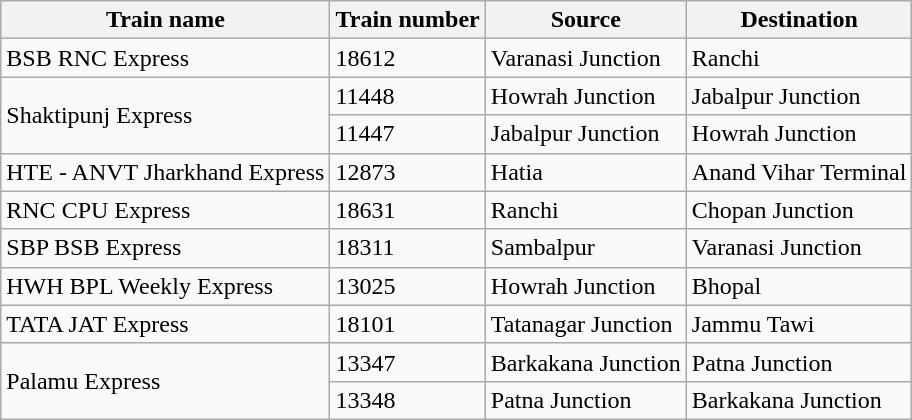<table class="wikitable">
<tr>
<th>Train name</th>
<th>Train number</th>
<th>Source</th>
<th>Destination</th>
</tr>
<tr>
<td>BSB RNC Express</td>
<td>18612</td>
<td>Varanasi Junction</td>
<td>Ranchi</td>
</tr>
<tr>
<td rowspan="2">Shaktipunj Express</td>
<td>11448</td>
<td>Howrah Junction</td>
<td>Jabalpur Junction</td>
</tr>
<tr>
<td>11447</td>
<td>Jabalpur Junction</td>
<td>Howrah Junction</td>
</tr>
<tr>
<td>HTE - ANVT Jharkhand Express</td>
<td>12873</td>
<td>Hatia</td>
<td>Anand Vihar Terminal</td>
</tr>
<tr>
<td>RNC CPU Express</td>
<td>18631</td>
<td>Ranchi</td>
<td>Chopan Junction</td>
</tr>
<tr>
<td>SBP BSB Express</td>
<td>18311</td>
<td>Sambalpur</td>
<td>Varanasi Junction</td>
</tr>
<tr>
<td>HWH BPL Weekly Express</td>
<td>13025</td>
<td>Howrah Junction</td>
<td>Bhopal</td>
</tr>
<tr>
<td>TATA JAT Express</td>
<td>18101</td>
<td>Tatanagar Junction</td>
<td>Jammu Tawi</td>
</tr>
<tr>
<td rowspan="2">Palamu Express</td>
<td>13347</td>
<td>Barkakana Junction</td>
<td>Patna Junction</td>
</tr>
<tr>
<td>13348</td>
<td>Patna Junction</td>
<td>Barkakana Junction</td>
</tr>
</table>
